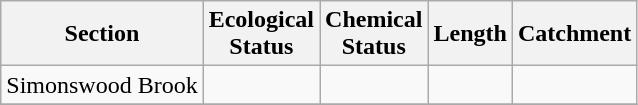<table class="wikitable">
<tr>
<th>Section</th>
<th>Ecological<br>Status</th>
<th>Chemical<br>Status</th>
<th>Length</th>
<th>Catchment</th>
</tr>
<tr>
<td>Simonswood Brook</td>
<td></td>
<td></td>
<td></td>
<td></td>
</tr>
<tr>
</tr>
</table>
